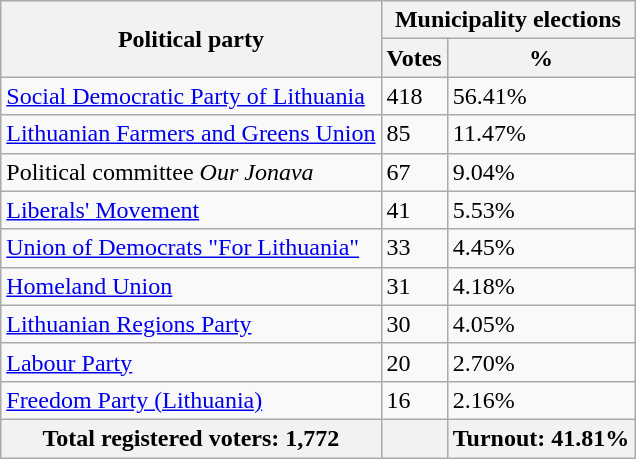<table class="wikitable">
<tr>
<th rowspan="2">Political party</th>
<th colspan="2">Municipality elections</th>
</tr>
<tr>
<th>Votes </th>
<th>%</th>
</tr>
<tr>
<td><a href='#'>Social Democratic Party of Lithuania</a></td>
<td>418</td>
<td>56.41%</td>
</tr>
<tr>
<td><a href='#'>Lithuanian Farmers and Greens Union</a></td>
<td>85</td>
<td>11.47%</td>
</tr>
<tr>
<td>Political committee <em>Our Jonava</em></td>
<td>67</td>
<td>9.04%</td>
</tr>
<tr>
<td><a href='#'>Liberals' Movement</a></td>
<td>41</td>
<td>5.53%</td>
</tr>
<tr>
<td><a href='#'>Union of Democrats "For Lithuania"</a></td>
<td>33</td>
<td>4.45%</td>
</tr>
<tr>
<td><a href='#'>Homeland Union</a></td>
<td>31</td>
<td>4.18%</td>
</tr>
<tr>
<td><a href='#'>Lithuanian Regions Party</a></td>
<td>30</td>
<td>4.05%</td>
</tr>
<tr>
<td><a href='#'>Labour Party</a></td>
<td>20</td>
<td>2.70%</td>
</tr>
<tr>
<td><a href='#'>Freedom Party (Lithuania)</a></td>
<td>16</td>
<td>2.16%</td>
</tr>
<tr>
<th>Total registered voters: 1,772</th>
<th></th>
<th>Turnout: 41.81%</th>
</tr>
</table>
